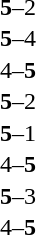<table width="100%" cellspacing="1">
<tr>
<th width=45%></th>
<th width=10%></th>
<th width=45%></th>
</tr>
<tr>
<td><strong></strong></td>
<td align=center><strong>5</strong>–2</td>
<td></td>
</tr>
<tr>
<td><strong></strong></td>
<td align=center><strong>5</strong>–4</td>
<td></td>
</tr>
<tr>
<td></td>
<td align=center>4–<strong>5</strong></td>
<td><strong></strong></td>
</tr>
<tr>
<td><strong></strong></td>
<td align=center><strong>5</strong>–2</td>
<td></td>
</tr>
<tr>
<td><strong></strong></td>
<td align=center><strong>5</strong>–1</td>
<td></td>
</tr>
<tr>
<td></td>
<td align=center>4–<strong>5</strong></td>
<td><strong></strong></td>
</tr>
<tr>
<td><strong></strong></td>
<td align=center><strong>5</strong>–3</td>
<td></td>
</tr>
<tr>
<td></td>
<td align=center>4–<strong>5</strong></td>
<td><strong></strong></td>
</tr>
</table>
